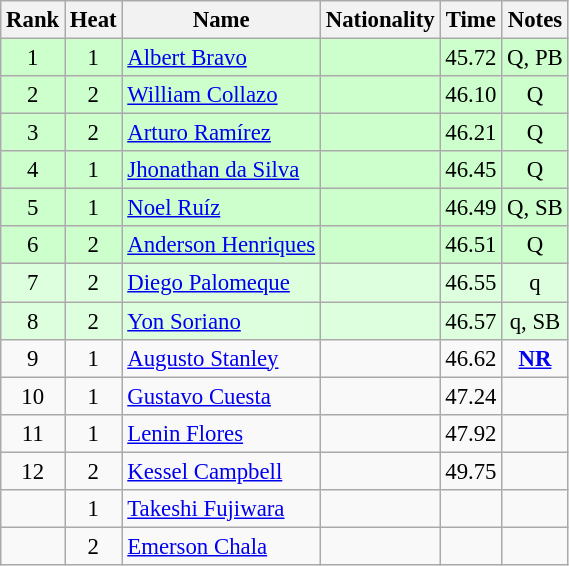<table class="wikitable sortable" style="text-align:center;font-size:95%">
<tr>
<th>Rank</th>
<th>Heat</th>
<th>Name</th>
<th>Nationality</th>
<th>Time</th>
<th>Notes</th>
</tr>
<tr bgcolor=ccffcc>
<td>1</td>
<td>1</td>
<td align=left><a href='#'>Albert Bravo</a></td>
<td align=left></td>
<td>45.72</td>
<td>Q, PB</td>
</tr>
<tr bgcolor=ccffcc>
<td>2</td>
<td>2</td>
<td align=left><a href='#'>William Collazo</a></td>
<td align=left></td>
<td>46.10</td>
<td>Q</td>
</tr>
<tr bgcolor=ccffcc>
<td>3</td>
<td>2</td>
<td align=left><a href='#'>Arturo Ramírez</a></td>
<td align=left></td>
<td>46.21</td>
<td>Q</td>
</tr>
<tr bgcolor=ccffcc>
<td>4</td>
<td>1</td>
<td align=left><a href='#'>Jhonathan da Silva</a></td>
<td align=left></td>
<td>46.45</td>
<td>Q</td>
</tr>
<tr bgcolor=ccffcc>
<td>5</td>
<td>1</td>
<td align=left><a href='#'>Noel Ruíz</a></td>
<td align=left></td>
<td>46.49</td>
<td>Q, SB</td>
</tr>
<tr bgcolor=ccffcc>
<td>6</td>
<td>2</td>
<td align=left><a href='#'>Anderson Henriques</a></td>
<td align=left></td>
<td>46.51</td>
<td>Q</td>
</tr>
<tr bgcolor=ddffdd>
<td>7</td>
<td>2</td>
<td align=left><a href='#'>Diego Palomeque</a></td>
<td align=left></td>
<td>46.55</td>
<td>q</td>
</tr>
<tr bgcolor=ddffdd>
<td>8</td>
<td>2</td>
<td align=left><a href='#'>Yon Soriano</a></td>
<td align=left></td>
<td>46.57</td>
<td>q, SB</td>
</tr>
<tr>
<td>9</td>
<td>1</td>
<td align=left><a href='#'>Augusto Stanley</a></td>
<td align=left></td>
<td>46.62</td>
<td><strong><a href='#'>NR</a></strong></td>
</tr>
<tr>
<td>10</td>
<td>1</td>
<td align=left><a href='#'>Gustavo Cuesta</a></td>
<td align=left></td>
<td>47.24</td>
<td></td>
</tr>
<tr>
<td>11</td>
<td>1</td>
<td align=left><a href='#'>Lenin Flores</a></td>
<td align=left></td>
<td>47.92</td>
<td></td>
</tr>
<tr>
<td>12</td>
<td>2</td>
<td align=left><a href='#'>Kessel Campbell</a></td>
<td align=left></td>
<td>49.75</td>
<td></td>
</tr>
<tr>
<td></td>
<td>1</td>
<td align=left><a href='#'>Takeshi Fujiwara</a></td>
<td align=left></td>
<td></td>
<td></td>
</tr>
<tr>
<td></td>
<td>2</td>
<td align=left><a href='#'>Emerson Chala</a></td>
<td align=left></td>
<td></td>
<td></td>
</tr>
</table>
